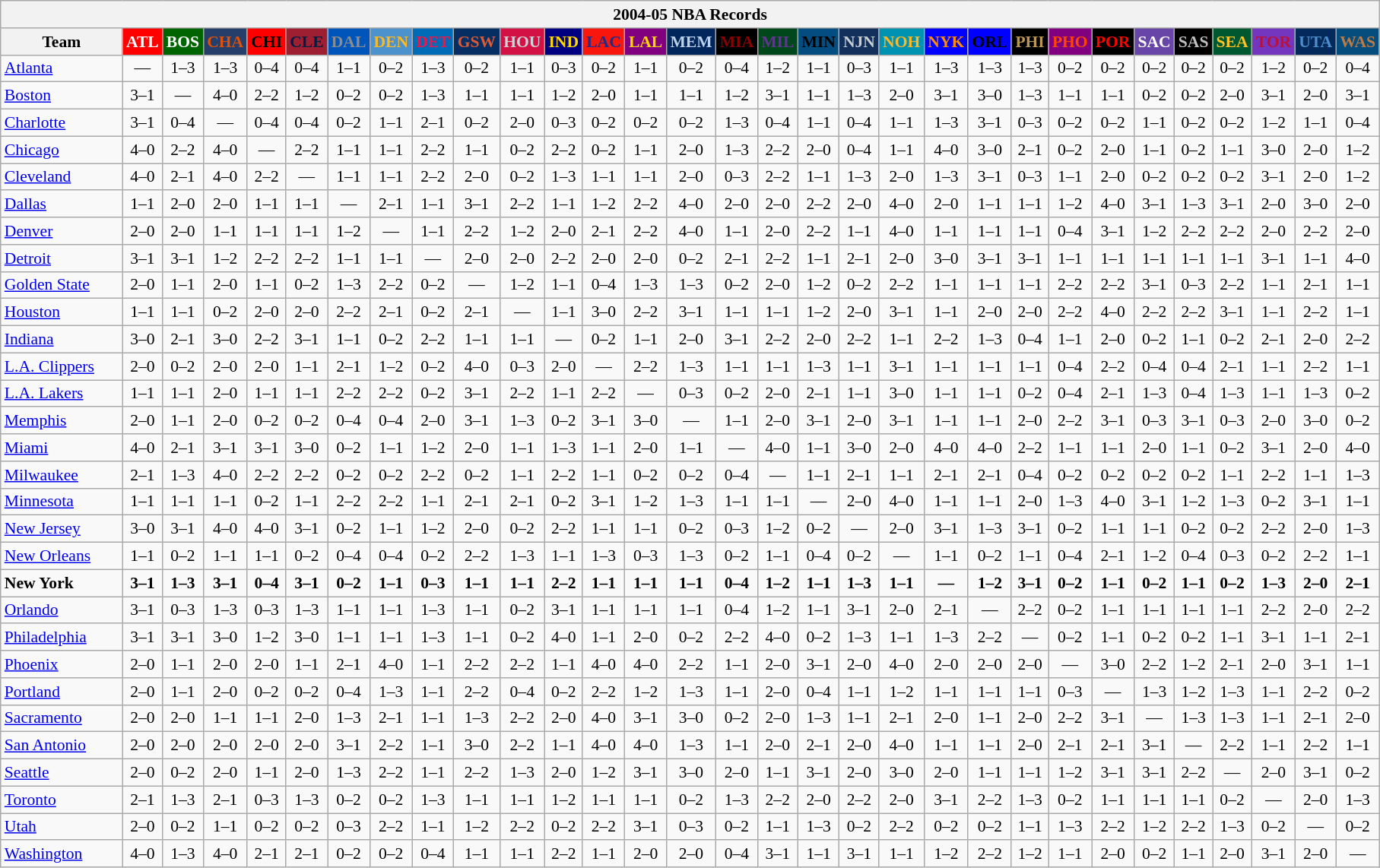<table class="wikitable" style="font-size:90%; text-align:center;">
<tr>
<th colspan=31>2004-05 NBA Records</th>
</tr>
<tr>
<th width=100>Team</th>
<th style="background:#FF0000;color:#FFFFFF;width=35">ATL</th>
<th style="background:#006400;color:#FFFFFF;width=35">BOS</th>
<th style="background:#253E6A;color:#DF5106;width=35">CHA</th>
<th style="background:#FF0000;color:#000000;width=35">CHI</th>
<th style="background:#9F1F32;color:#001D43;width=35">CLE</th>
<th style="background:#0055BA;color:#898D8F;width=35">DAL</th>
<th style="background:#4C92CC;color:#FDB827;width=35">DEN</th>
<th style="background:#006BB7;color:#ED164B;width=35">DET</th>
<th style="background:#072E63;color:#DC5A34;width=35">GSW</th>
<th style="background:#D31145;color:#CBD4D8;width=35">HOU</th>
<th style="background:#000080;color:#FFD700;width=35">IND</th>
<th style="background:#F9160D;color:#1A2E8B;width=35">LAC</th>
<th style="background:#800080;color:#FFD700;width=35">LAL</th>
<th style="background:#00265B;color:#BAD1EB;width=35">MEM</th>
<th style="background:#000000;color:#8B0000;width=35">MIA</th>
<th style="background:#00471B;color:#5C378A;width=35">MIL</th>
<th style="background:#044D80;color:#000000;width=35">MIN</th>
<th style="background:#12305B;color:#C4CED4;width=35">NJN</th>
<th style="background:#0093B1;color:#FDB827;width=35">NOH</th>
<th style="background:#0000FF;color:#FF8C00;width=35">NYK</th>
<th style="background:#0000FF;color:#000000;width=35">ORL</th>
<th style="background:#000000;color:#BB9754;width=35">PHI</th>
<th style="background:#800080;color:#FF4500;width=35">PHO</th>
<th style="background:#000000;color:#FF0000;width=35">POR</th>
<th style="background:#6846A8;color:#FFFFFF;width=35">SAC</th>
<th style="background:#000000;color:#C0C0C0;width=35">SAS</th>
<th style="background:#005831;color:#FFC322;width=35">SEA</th>
<th style="background:#7436BF;color:#BE0F34;width=35">TOR</th>
<th style="background:#042A5C;color:#4C8ECC;width=35">UTA</th>
<th style="background:#044D7D;color:#BC7A44;width=35">WAS</th>
</tr>
<tr>
<td style="text-align:left;"><a href='#'>Atlanta</a></td>
<td>—</td>
<td>1–3</td>
<td>1–3</td>
<td>0–4</td>
<td>0–4</td>
<td>1–1</td>
<td>0–2</td>
<td>1–3</td>
<td>0–2</td>
<td>1–1</td>
<td>0–3</td>
<td>0–2</td>
<td>1–1</td>
<td>0–2</td>
<td>0–4</td>
<td>1–2</td>
<td>1–1</td>
<td>0–3</td>
<td>1–1</td>
<td>1–3</td>
<td>1–3</td>
<td>1–3</td>
<td>0–2</td>
<td>0–2</td>
<td>0–2</td>
<td>0–2</td>
<td>0–2</td>
<td>1–2</td>
<td>0–2</td>
<td>0–4</td>
</tr>
<tr>
<td style="text-align:left;"><a href='#'>Boston</a></td>
<td>3–1</td>
<td>—</td>
<td>4–0</td>
<td>2–2</td>
<td>1–2</td>
<td>0–2</td>
<td>0–2</td>
<td>1–3</td>
<td>1–1</td>
<td>1–1</td>
<td>1–2</td>
<td>2–0</td>
<td>1–1</td>
<td>1–1</td>
<td>1–2</td>
<td>3–1</td>
<td>1–1</td>
<td>1–3</td>
<td>2–0</td>
<td>3–1</td>
<td>3–0</td>
<td>1–3</td>
<td>1–1</td>
<td>1–1</td>
<td>0–2</td>
<td>0–2</td>
<td>2–0</td>
<td>3–1</td>
<td>2–0</td>
<td>3–1</td>
</tr>
<tr>
<td style="text-align:left;"><a href='#'>Charlotte</a></td>
<td>3–1</td>
<td>0–4</td>
<td>—</td>
<td>0–4</td>
<td>0–4</td>
<td>0–2</td>
<td>1–1</td>
<td>2–1</td>
<td>0–2</td>
<td>2–0</td>
<td>0–3</td>
<td>0–2</td>
<td>0–2</td>
<td>0–2</td>
<td>1–3</td>
<td>0–4</td>
<td>1–1</td>
<td>0–4</td>
<td>1–1</td>
<td>1–3</td>
<td>3–1</td>
<td>0–3</td>
<td>0–2</td>
<td>0–2</td>
<td>1–1</td>
<td>0–2</td>
<td>0–2</td>
<td>1–2</td>
<td>1–1</td>
<td>0–4</td>
</tr>
<tr>
<td style="text-align:left;"><a href='#'>Chicago</a></td>
<td>4–0</td>
<td>2–2</td>
<td>4–0</td>
<td>—</td>
<td>2–2</td>
<td>1–1</td>
<td>1–1</td>
<td>2–2</td>
<td>1–1</td>
<td>0–2</td>
<td>2–2</td>
<td>0–2</td>
<td>1–1</td>
<td>2–0</td>
<td>1–3</td>
<td>2–2</td>
<td>2–0</td>
<td>0–4</td>
<td>1–1</td>
<td>4–0</td>
<td>3–0</td>
<td>2–1</td>
<td>0–2</td>
<td>2–0</td>
<td>1–1</td>
<td>0–2</td>
<td>1–1</td>
<td>3–0</td>
<td>2–0</td>
<td>1–2</td>
</tr>
<tr>
<td style="text-align:left;"><a href='#'>Cleveland</a></td>
<td>4–0</td>
<td>2–1</td>
<td>4–0</td>
<td>2–2</td>
<td>—</td>
<td>1–1</td>
<td>1–1</td>
<td>2–2</td>
<td>2–0</td>
<td>0–2</td>
<td>1–3</td>
<td>1–1</td>
<td>1–1</td>
<td>2–0</td>
<td>0–3</td>
<td>2–2</td>
<td>1–1</td>
<td>1–3</td>
<td>2–0</td>
<td>1–3</td>
<td>3–1</td>
<td>0–3</td>
<td>1–1</td>
<td>2–0</td>
<td>0–2</td>
<td>0–2</td>
<td>0–2</td>
<td>3–1</td>
<td>2–0</td>
<td>1–2</td>
</tr>
<tr>
<td style="text-align:left;"><a href='#'>Dallas</a></td>
<td>1–1</td>
<td>2–0</td>
<td>2–0</td>
<td>1–1</td>
<td>1–1</td>
<td>—</td>
<td>2–1</td>
<td>1–1</td>
<td>3–1</td>
<td>2–2</td>
<td>1–1</td>
<td>1–2</td>
<td>2–2</td>
<td>4–0</td>
<td>2–0</td>
<td>2–0</td>
<td>2–2</td>
<td>2–0</td>
<td>4–0</td>
<td>2–0</td>
<td>1–1</td>
<td>1–1</td>
<td>1–2</td>
<td>4–0</td>
<td>3–1</td>
<td>1–3</td>
<td>3–1</td>
<td>2–0</td>
<td>3–0</td>
<td>2–0</td>
</tr>
<tr>
<td style="text-align:left;"><a href='#'>Denver</a></td>
<td>2–0</td>
<td>2–0</td>
<td>1–1</td>
<td>1–1</td>
<td>1–1</td>
<td>1–2</td>
<td>—</td>
<td>1–1</td>
<td>2–2</td>
<td>1–2</td>
<td>2–0</td>
<td>2–1</td>
<td>2–2</td>
<td>4–0</td>
<td>1–1</td>
<td>2–0</td>
<td>2–2</td>
<td>1–1</td>
<td>4–0</td>
<td>1–1</td>
<td>1–1</td>
<td>1–1</td>
<td>0–4</td>
<td>3–1</td>
<td>1–2</td>
<td>2–2</td>
<td>2–2</td>
<td>2–0</td>
<td>2–2</td>
<td>2–0</td>
</tr>
<tr>
<td style="text-align:left;"><a href='#'>Detroit</a></td>
<td>3–1</td>
<td>3–1</td>
<td>1–2</td>
<td>2–2</td>
<td>2–2</td>
<td>1–1</td>
<td>1–1</td>
<td>—</td>
<td>2–0</td>
<td>2–0</td>
<td>2–2</td>
<td>2–0</td>
<td>2–0</td>
<td>0–2</td>
<td>2–1</td>
<td>2–2</td>
<td>1–1</td>
<td>2–1</td>
<td>2–0</td>
<td>3–0</td>
<td>3–1</td>
<td>3–1</td>
<td>1–1</td>
<td>1–1</td>
<td>1–1</td>
<td>1–1</td>
<td>1–1</td>
<td>3–1</td>
<td>1–1</td>
<td>4–0</td>
</tr>
<tr>
<td style="text-align:left;"><a href='#'>Golden State</a></td>
<td>2–0</td>
<td>1–1</td>
<td>2–0</td>
<td>1–1</td>
<td>0–2</td>
<td>1–3</td>
<td>2–2</td>
<td>0–2</td>
<td>—</td>
<td>1–2</td>
<td>1–1</td>
<td>0–4</td>
<td>1–3</td>
<td>1–3</td>
<td>0–2</td>
<td>2–0</td>
<td>1–2</td>
<td>0–2</td>
<td>2–2</td>
<td>1–1</td>
<td>1–1</td>
<td>1–1</td>
<td>2–2</td>
<td>2–2</td>
<td>3–1</td>
<td>0–3</td>
<td>2–2</td>
<td>1–1</td>
<td>2–1</td>
<td>1–1</td>
</tr>
<tr>
<td style="text-align:left;"><a href='#'>Houston</a></td>
<td>1–1</td>
<td>1–1</td>
<td>0–2</td>
<td>2–0</td>
<td>2–0</td>
<td>2–2</td>
<td>2–1</td>
<td>0–2</td>
<td>2–1</td>
<td>—</td>
<td>1–1</td>
<td>3–0</td>
<td>2–2</td>
<td>3–1</td>
<td>1–1</td>
<td>1–1</td>
<td>1–2</td>
<td>2–0</td>
<td>3–1</td>
<td>1–1</td>
<td>2–0</td>
<td>2–0</td>
<td>2–2</td>
<td>4–0</td>
<td>2–2</td>
<td>2–2</td>
<td>3–1</td>
<td>1–1</td>
<td>2–2</td>
<td>1–1</td>
</tr>
<tr>
<td style="text-align:left;"><a href='#'>Indiana</a></td>
<td>3–0</td>
<td>2–1</td>
<td>3–0</td>
<td>2–2</td>
<td>3–1</td>
<td>1–1</td>
<td>0–2</td>
<td>2–2</td>
<td>1–1</td>
<td>1–1</td>
<td>—</td>
<td>0–2</td>
<td>1–1</td>
<td>2–0</td>
<td>3–1</td>
<td>2–2</td>
<td>2–0</td>
<td>2–2</td>
<td>1–1</td>
<td>2–2</td>
<td>1–3</td>
<td>0–4</td>
<td>1–1</td>
<td>2–0</td>
<td>0–2</td>
<td>1–1</td>
<td>0–2</td>
<td>2–1</td>
<td>2–0</td>
<td>2–2</td>
</tr>
<tr>
<td style="text-align:left;"><a href='#'>L.A. Clippers</a></td>
<td>2–0</td>
<td>0–2</td>
<td>2–0</td>
<td>2–0</td>
<td>1–1</td>
<td>2–1</td>
<td>1–2</td>
<td>0–2</td>
<td>4–0</td>
<td>0–3</td>
<td>2–0</td>
<td>—</td>
<td>2–2</td>
<td>1–3</td>
<td>1–1</td>
<td>1–1</td>
<td>1–3</td>
<td>1–1</td>
<td>3–1</td>
<td>1–1</td>
<td>1–1</td>
<td>1–1</td>
<td>0–4</td>
<td>2–2</td>
<td>0–4</td>
<td>0–4</td>
<td>2–1</td>
<td>1–1</td>
<td>2–2</td>
<td>1–1</td>
</tr>
<tr>
<td style="text-align:left;"><a href='#'>L.A. Lakers</a></td>
<td>1–1</td>
<td>1–1</td>
<td>2–0</td>
<td>1–1</td>
<td>1–1</td>
<td>2–2</td>
<td>2–2</td>
<td>0–2</td>
<td>3–1</td>
<td>2–2</td>
<td>1–1</td>
<td>2–2</td>
<td>—</td>
<td>0–3</td>
<td>0–2</td>
<td>2–0</td>
<td>2–1</td>
<td>1–1</td>
<td>3–0</td>
<td>1–1</td>
<td>1–1</td>
<td>0–2</td>
<td>0–4</td>
<td>2–1</td>
<td>1–3</td>
<td>0–4</td>
<td>1–3</td>
<td>1–1</td>
<td>1–3</td>
<td>0–2</td>
</tr>
<tr>
<td style="text-align:left;"><a href='#'>Memphis</a></td>
<td>2–0</td>
<td>1–1</td>
<td>2–0</td>
<td>0–2</td>
<td>0–2</td>
<td>0–4</td>
<td>0–4</td>
<td>2–0</td>
<td>3–1</td>
<td>1–3</td>
<td>0–2</td>
<td>3–1</td>
<td>3–0</td>
<td>—</td>
<td>1–1</td>
<td>2–0</td>
<td>3–1</td>
<td>2–0</td>
<td>3–1</td>
<td>1–1</td>
<td>1–1</td>
<td>2–0</td>
<td>2–2</td>
<td>3–1</td>
<td>0–3</td>
<td>3–1</td>
<td>0–3</td>
<td>2–0</td>
<td>3–0</td>
<td>0–2</td>
</tr>
<tr>
<td style="text-align:left;"><a href='#'>Miami</a></td>
<td>4–0</td>
<td>2–1</td>
<td>3–1</td>
<td>3–1</td>
<td>3–0</td>
<td>0–2</td>
<td>1–1</td>
<td>1–2</td>
<td>2–0</td>
<td>1–1</td>
<td>1–3</td>
<td>1–1</td>
<td>2–0</td>
<td>1–1</td>
<td>—</td>
<td>4–0</td>
<td>1–1</td>
<td>3–0</td>
<td>2–0</td>
<td>4–0</td>
<td>4–0</td>
<td>2–2</td>
<td>1–1</td>
<td>1–1</td>
<td>2–0</td>
<td>1–1</td>
<td>0–2</td>
<td>3–1</td>
<td>2–0</td>
<td>4–0</td>
</tr>
<tr>
<td style="text-align:left;"><a href='#'>Milwaukee</a></td>
<td>2–1</td>
<td>1–3</td>
<td>4–0</td>
<td>2–2</td>
<td>2–2</td>
<td>0–2</td>
<td>0–2</td>
<td>2–2</td>
<td>0–2</td>
<td>1–1</td>
<td>2–2</td>
<td>1–1</td>
<td>0–2</td>
<td>0–2</td>
<td>0–4</td>
<td>—</td>
<td>1–1</td>
<td>2–1</td>
<td>1–1</td>
<td>2–1</td>
<td>2–1</td>
<td>0–4</td>
<td>0–2</td>
<td>0–2</td>
<td>0–2</td>
<td>0–2</td>
<td>1–1</td>
<td>2–2</td>
<td>1–1</td>
<td>1–3</td>
</tr>
<tr>
<td style="text-align:left;"><a href='#'>Minnesota</a></td>
<td>1–1</td>
<td>1–1</td>
<td>1–1</td>
<td>0–2</td>
<td>1–1</td>
<td>2–2</td>
<td>2–2</td>
<td>1–1</td>
<td>2–1</td>
<td>2–1</td>
<td>0–2</td>
<td>3–1</td>
<td>1–2</td>
<td>1–3</td>
<td>1–1</td>
<td>1–1</td>
<td>—</td>
<td>2–0</td>
<td>4–0</td>
<td>1–1</td>
<td>1–1</td>
<td>2–0</td>
<td>1–3</td>
<td>4–0</td>
<td>3–1</td>
<td>1–2</td>
<td>1–3</td>
<td>0–2</td>
<td>3–1</td>
<td>1–1</td>
</tr>
<tr>
<td style="text-align:left;"><a href='#'>New Jersey</a></td>
<td>3–0</td>
<td>3–1</td>
<td>4–0</td>
<td>4–0</td>
<td>3–1</td>
<td>0–2</td>
<td>1–1</td>
<td>1–2</td>
<td>2–0</td>
<td>0–2</td>
<td>2–2</td>
<td>1–1</td>
<td>1–1</td>
<td>0–2</td>
<td>0–3</td>
<td>1–2</td>
<td>0–2</td>
<td>—</td>
<td>2–0</td>
<td>3–1</td>
<td>1–3</td>
<td>3–1</td>
<td>0–2</td>
<td>1–1</td>
<td>1–1</td>
<td>0–2</td>
<td>0–2</td>
<td>2–2</td>
<td>2–0</td>
<td>1–3</td>
</tr>
<tr>
<td style="text-align:left;"><a href='#'>New Orleans</a></td>
<td>1–1</td>
<td>0–2</td>
<td>1–1</td>
<td>1–1</td>
<td>0–2</td>
<td>0–4</td>
<td>0–4</td>
<td>0–2</td>
<td>2–2</td>
<td>1–3</td>
<td>1–1</td>
<td>1–3</td>
<td>0–3</td>
<td>1–3</td>
<td>0–2</td>
<td>1–1</td>
<td>0–4</td>
<td>0–2</td>
<td>—</td>
<td>1–1</td>
<td>0–2</td>
<td>1–1</td>
<td>0–4</td>
<td>2–1</td>
<td>1–2</td>
<td>0–4</td>
<td>0–3</td>
<td>0–2</td>
<td>2–2</td>
<td>1–1</td>
</tr>
<tr style="font-weight:bold">
<td style="text-align:left;">New York</td>
<td>3–1</td>
<td>1–3</td>
<td>3–1</td>
<td>0–4</td>
<td>3–1</td>
<td>0–2</td>
<td>1–1</td>
<td>0–3</td>
<td>1–1</td>
<td>1–1</td>
<td>2–2</td>
<td>1–1</td>
<td>1–1</td>
<td>1–1</td>
<td>0–4</td>
<td>1–2</td>
<td>1–1</td>
<td>1–3</td>
<td>1–1</td>
<td>—</td>
<td>1–2</td>
<td>3–1</td>
<td>0–2</td>
<td>1–1</td>
<td>0–2</td>
<td>1–1</td>
<td>0–2</td>
<td>1–3</td>
<td>2–0</td>
<td>2–1</td>
</tr>
<tr>
<td style="text-align:left;"><a href='#'>Orlando</a></td>
<td>3–1</td>
<td>0–3</td>
<td>1–3</td>
<td>0–3</td>
<td>1–3</td>
<td>1–1</td>
<td>1–1</td>
<td>1–3</td>
<td>1–1</td>
<td>0–2</td>
<td>3–1</td>
<td>1–1</td>
<td>1–1</td>
<td>1–1</td>
<td>0–4</td>
<td>1–2</td>
<td>1–1</td>
<td>3–1</td>
<td>2–0</td>
<td>2–1</td>
<td>—</td>
<td>2–2</td>
<td>0–2</td>
<td>1–1</td>
<td>1–1</td>
<td>1–1</td>
<td>1–1</td>
<td>2–2</td>
<td>2–0</td>
<td>2–2</td>
</tr>
<tr>
<td style="text-align:left;"><a href='#'>Philadelphia</a></td>
<td>3–1</td>
<td>3–1</td>
<td>3–0</td>
<td>1–2</td>
<td>3–0</td>
<td>1–1</td>
<td>1–1</td>
<td>1–3</td>
<td>1–1</td>
<td>0–2</td>
<td>4–0</td>
<td>1–1</td>
<td>2–0</td>
<td>0–2</td>
<td>2–2</td>
<td>4–0</td>
<td>0–2</td>
<td>1–3</td>
<td>1–1</td>
<td>1–3</td>
<td>2–2</td>
<td>—</td>
<td>0–2</td>
<td>1–1</td>
<td>0–2</td>
<td>0–2</td>
<td>1–1</td>
<td>3–1</td>
<td>1–1</td>
<td>2–1</td>
</tr>
<tr>
<td style="text-align:left;"><a href='#'>Phoenix</a></td>
<td>2–0</td>
<td>1–1</td>
<td>2–0</td>
<td>2–0</td>
<td>1–1</td>
<td>2–1</td>
<td>4–0</td>
<td>1–1</td>
<td>2–2</td>
<td>2–2</td>
<td>1–1</td>
<td>4–0</td>
<td>4–0</td>
<td>2–2</td>
<td>1–1</td>
<td>2–0</td>
<td>3–1</td>
<td>2–0</td>
<td>4–0</td>
<td>2–0</td>
<td>2–0</td>
<td>2–0</td>
<td>—</td>
<td>3–0</td>
<td>2–2</td>
<td>1–2</td>
<td>2–1</td>
<td>2–0</td>
<td>3–1</td>
<td>1–1</td>
</tr>
<tr>
<td style="text-align:left;"><a href='#'>Portland</a></td>
<td>2–0</td>
<td>1–1</td>
<td>2–0</td>
<td>0–2</td>
<td>0–2</td>
<td>0–4</td>
<td>1–3</td>
<td>1–1</td>
<td>2–2</td>
<td>0–4</td>
<td>0–2</td>
<td>2–2</td>
<td>1–2</td>
<td>1–3</td>
<td>1–1</td>
<td>2–0</td>
<td>0–4</td>
<td>1–1</td>
<td>1–2</td>
<td>1–1</td>
<td>1–1</td>
<td>1–1</td>
<td>0–3</td>
<td>—</td>
<td>1–3</td>
<td>1–2</td>
<td>1–3</td>
<td>1–1</td>
<td>2–2</td>
<td>0–2</td>
</tr>
<tr>
<td style="text-align:left;"><a href='#'>Sacramento</a></td>
<td>2–0</td>
<td>2–0</td>
<td>1–1</td>
<td>1–1</td>
<td>2–0</td>
<td>1–3</td>
<td>2–1</td>
<td>1–1</td>
<td>1–3</td>
<td>2–2</td>
<td>2–0</td>
<td>4–0</td>
<td>3–1</td>
<td>3–0</td>
<td>0–2</td>
<td>2–0</td>
<td>1–3</td>
<td>1–1</td>
<td>2–1</td>
<td>2–0</td>
<td>1–1</td>
<td>2–0</td>
<td>2–2</td>
<td>3–1</td>
<td>—</td>
<td>1–3</td>
<td>1–3</td>
<td>1–1</td>
<td>2–1</td>
<td>2–0</td>
</tr>
<tr>
<td style="text-align:left;"><a href='#'>San Antonio</a></td>
<td>2–0</td>
<td>2–0</td>
<td>2–0</td>
<td>2–0</td>
<td>2–0</td>
<td>3–1</td>
<td>2–2</td>
<td>1–1</td>
<td>3–0</td>
<td>2–2</td>
<td>1–1</td>
<td>4–0</td>
<td>4–0</td>
<td>1–3</td>
<td>1–1</td>
<td>2–0</td>
<td>2–1</td>
<td>2–0</td>
<td>4–0</td>
<td>1–1</td>
<td>1–1</td>
<td>2–0</td>
<td>2–1</td>
<td>2–1</td>
<td>3–1</td>
<td>—</td>
<td>2–2</td>
<td>1–1</td>
<td>2–2</td>
<td>1–1</td>
</tr>
<tr>
<td style="text-align:left;"><a href='#'>Seattle</a></td>
<td>2–0</td>
<td>0–2</td>
<td>2–0</td>
<td>1–1</td>
<td>2–0</td>
<td>1–3</td>
<td>2–2</td>
<td>1–1</td>
<td>2–2</td>
<td>1–3</td>
<td>2–0</td>
<td>1–2</td>
<td>3–1</td>
<td>3–0</td>
<td>2–0</td>
<td>1–1</td>
<td>3–1</td>
<td>2–0</td>
<td>3–0</td>
<td>2–0</td>
<td>1–1</td>
<td>1–1</td>
<td>1–2</td>
<td>3–1</td>
<td>3–1</td>
<td>2–2</td>
<td>—</td>
<td>2–0</td>
<td>3–1</td>
<td>0–2</td>
</tr>
<tr>
<td style="text-align:left;"><a href='#'>Toronto</a></td>
<td>2–1</td>
<td>1–3</td>
<td>2–1</td>
<td>0–3</td>
<td>1–3</td>
<td>0–2</td>
<td>0–2</td>
<td>1–3</td>
<td>1–1</td>
<td>1–1</td>
<td>1–2</td>
<td>1–1</td>
<td>1–1</td>
<td>0–2</td>
<td>1–3</td>
<td>2–2</td>
<td>2–0</td>
<td>2–2</td>
<td>2–0</td>
<td>3–1</td>
<td>2–2</td>
<td>1–3</td>
<td>0–2</td>
<td>1–1</td>
<td>1–1</td>
<td>1–1</td>
<td>0–2</td>
<td>—</td>
<td>2–0</td>
<td>1–3</td>
</tr>
<tr>
<td style="text-align:left;"><a href='#'>Utah</a></td>
<td>2–0</td>
<td>0–2</td>
<td>1–1</td>
<td>0–2</td>
<td>0–2</td>
<td>0–3</td>
<td>2–2</td>
<td>1–1</td>
<td>1–2</td>
<td>2–2</td>
<td>0–2</td>
<td>2–2</td>
<td>3–1</td>
<td>0–3</td>
<td>0–2</td>
<td>1–1</td>
<td>1–3</td>
<td>0–2</td>
<td>2–2</td>
<td>0–2</td>
<td>0–2</td>
<td>1–1</td>
<td>1–3</td>
<td>2–2</td>
<td>1–2</td>
<td>2–2</td>
<td>1–3</td>
<td>0–2</td>
<td>—</td>
<td>0–2</td>
</tr>
<tr>
<td style="text-align:left;"><a href='#'>Washington</a></td>
<td>4–0</td>
<td>1–3</td>
<td>4–0</td>
<td>2–1</td>
<td>2–1</td>
<td>0–2</td>
<td>0–2</td>
<td>0–4</td>
<td>1–1</td>
<td>1–1</td>
<td>2–2</td>
<td>1–1</td>
<td>2–0</td>
<td>2–0</td>
<td>0–4</td>
<td>3–1</td>
<td>1–1</td>
<td>3–1</td>
<td>1–1</td>
<td>1–2</td>
<td>2–2</td>
<td>1–2</td>
<td>1–1</td>
<td>2–0</td>
<td>0–2</td>
<td>1–1</td>
<td>2–0</td>
<td>3–1</td>
<td>2–0</td>
<td>—</td>
</tr>
</table>
